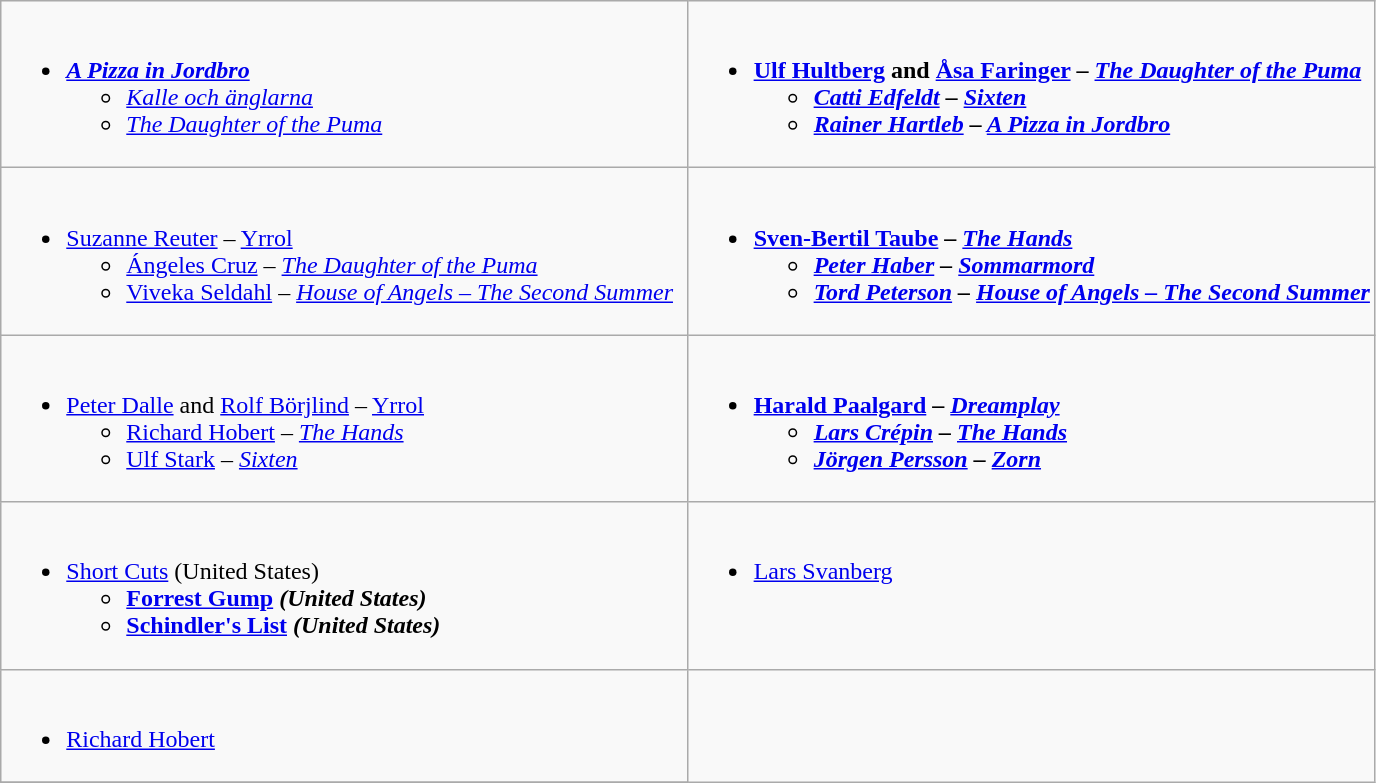<table class=wikitable>
<tr>
<td style="vertical-align:top;" width="50%"><br><ul><li><strong><em><a href='#'>A Pizza in Jordbro</a></em></strong><ul><li><em><a href='#'>Kalle och änglarna</a></em></li><li><em><a href='#'>The Daughter of the Puma</a></em></li></ul></li></ul></td>
<td style="vertical-align:top;" width="50%"><br><ul><li><strong><a href='#'>Ulf Hultberg</a> and <a href='#'>Åsa Faringer</a> – <em><a href='#'>The Daughter of the Puma</a><strong><em><ul><li><a href='#'>Catti Edfeldt</a> – </em><a href='#'>Sixten</a><em></li><li><a href='#'>Rainer Hartleb</a> – </em><a href='#'>A Pizza in Jordbro</a><em></li></ul></li></ul></td>
</tr>
<tr>
<td style="vertical-align:top;" width="50%"><br><ul><li></strong><a href='#'>Suzanne Reuter</a> – </em><a href='#'>Yrrol</a></em></strong><ul><li><a href='#'>Ángeles Cruz</a> – <em><a href='#'>The Daughter of the Puma</a></em></li><li><a href='#'>Viveka Seldahl</a> – <em><a href='#'>House of Angels – The Second Summer</a></em></li></ul></li></ul></td>
<td valign="top" width="50%"><br><ul><li><strong><a href='#'>Sven-Bertil Taube</a> – <em><a href='#'>The Hands</a><strong><em><ul><li><a href='#'>Peter Haber</a> – </em><a href='#'>Sommarmord</a><em></li><li><a href='#'>Tord Peterson</a> – </em><a href='#'>House of Angels – The Second Summer</a><em></li></ul></li></ul></td>
</tr>
<tr>
<td style="vertical-align:top;" width="50%"><br><ul><li></strong><a href='#'>Peter Dalle</a> and <a href='#'>Rolf Börjlind</a> – </em><a href='#'>Yrrol</a></em></strong><ul><li><a href='#'>Richard Hobert</a> – <em><a href='#'>The Hands</a></em></li><li><a href='#'>Ulf Stark</a> – <em><a href='#'>Sixten</a></em></li></ul></li></ul></td>
<td style="vertical-align:top;" width="50%"><br><ul><li><strong><a href='#'>Harald Paalgard</a> – <em><a href='#'>Dreamplay</a><strong><em><ul><li><a href='#'>Lars Crépin</a> – </em><a href='#'>The Hands</a><em></li><li><a href='#'>Jörgen Persson</a>  – </em><a href='#'>Zorn</a><em></li></ul></li></ul></td>
</tr>
<tr>
<td style="vertical-align:top;" width="50%"><br><ul><li></em></strong><a href='#'>Short Cuts</a> (United States)<strong><em><ul><li></em><a href='#'>Forrest Gump</a><em> (United States)</li><li></em><a href='#'>Schindler's List</a><em> (United States)</li></ul></li></ul></td>
<td valign="top" width="50%"><br><ul><li></strong><a href='#'>Lars Svanberg</a><strong></li></ul></td>
</tr>
<tr>
<td style="vertical-align:top;" width="50%"><br><ul><li></strong><a href='#'>Richard Hobert</a><strong></li></ul></td>
</tr>
<tr>
</tr>
</table>
